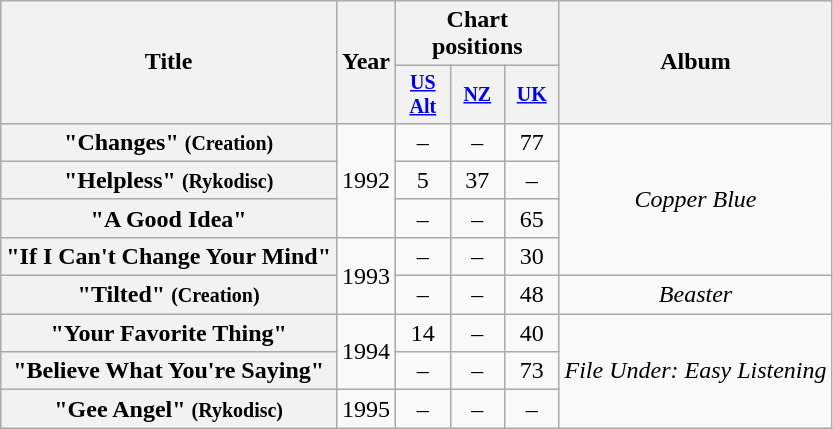<table class="wikitable plainrowheaders" style=text-align:center;>
<tr>
<th rowspan=2>Title</th>
<th rowspan=2>Year</th>
<th colspan=3>Chart positions</th>
<th rowspan=2>Album</th>
</tr>
<tr style="font-size:smaller;">
<th width=30><a href='#'>US Alt</a><br></th>
<th width=30><a href='#'>NZ</a><br></th>
<th width=30><a href='#'>UK</a><br></th>
</tr>
<tr>
<th scope="row">"Changes" <small>(Creation)</small></th>
<td rowspan=3>1992</td>
<td>–</td>
<td>–</td>
<td>77</td>
<td rowspan=4><em>Copper Blue</em></td>
</tr>
<tr>
<th scope="row">"Helpless" <small>(Rykodisc)</small></th>
<td>5</td>
<td>37</td>
<td>–</td>
</tr>
<tr>
<th scope="row">"A Good Idea"</th>
<td>–</td>
<td>–</td>
<td>65</td>
</tr>
<tr>
<th scope="row">"If I Can't Change Your Mind"</th>
<td rowspan=2>1993</td>
<td>–</td>
<td>–</td>
<td>30</td>
</tr>
<tr>
<th scope="row">"Tilted" <small>(Creation)</small></th>
<td>–</td>
<td>–</td>
<td>48</td>
<td><em>Beaster</em></td>
</tr>
<tr>
<th scope="row">"Your Favorite Thing"</th>
<td rowspan=2>1994</td>
<td>14</td>
<td>–</td>
<td>40</td>
<td rowspan=3><em>File Under: Easy Listening</em></td>
</tr>
<tr>
<th scope="row">"Believe What You're Saying"</th>
<td>–</td>
<td>–</td>
<td>73</td>
</tr>
<tr>
<th scope="row">"Gee Angel" <small>(Rykodisc)</small></th>
<td>1995</td>
<td>–</td>
<td>–</td>
<td>–</td>
</tr>
</table>
